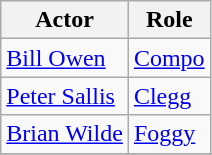<table class="wikitable">
<tr>
<th>Actor</th>
<th>Role</th>
</tr>
<tr>
<td><a href='#'>Bill Owen</a></td>
<td><a href='#'>Compo</a></td>
</tr>
<tr>
<td><a href='#'>Peter Sallis</a></td>
<td><a href='#'>Clegg</a></td>
</tr>
<tr>
<td><a href='#'>Brian Wilde</a></td>
<td><a href='#'>Foggy</a></td>
</tr>
<tr>
</tr>
</table>
